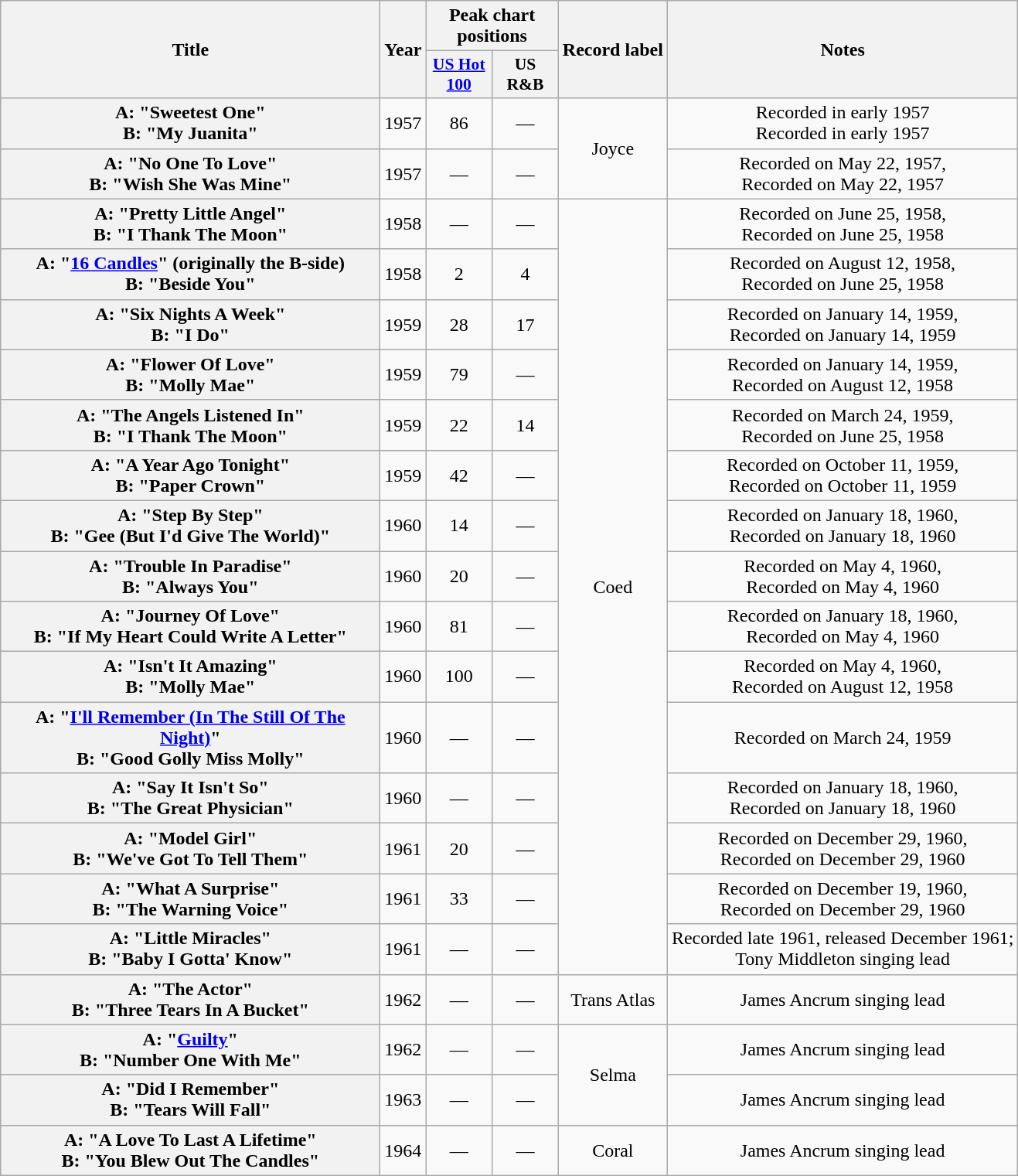<table class="wikitable plainrowheaders" style="text-align:center;">
<tr>
<th rowspan="2" scope="col" style="width:20em;">Title</th>
<th rowspan="2" scope="col">Year</th>
<th colspan="2" scope="col">Peak chart positions</th>
<th rowspan="2" scope="col">Record label</th>
<th rowspan="2" scope="col">Notes</th>
</tr>
<tr>
<th scope="col" style="width:3.5em;font-size:90%;"><a href='#'>US Hot 100</a></th>
<th scope="col" style="width:3.5em;font-size:90%;">US R&B</th>
</tr>
<tr>
<th scope="row"><strong>A:</strong> "Sweetest One"<br><strong>B:</strong> "My Juanita"</th>
<td>1957</td>
<td>86</td>
<td>—</td>
<td rowspan="2">Joyce</td>
<td>Recorded in early 1957<br>Recorded in early 1957</td>
</tr>
<tr>
<th scope="row"><strong>A:</strong> "No One To Love"<br><strong>B:</strong> "Wish She Was Mine"</th>
<td>1957</td>
<td>—</td>
<td>—</td>
<td>Recorded on May 22, 1957,<br>Recorded on May 22, 1957</td>
</tr>
<tr>
<th scope="row"><strong>A:</strong> "Pretty Little Angel"<br><strong>B:</strong> "I Thank The Moon"</th>
<td>1958</td>
<td>—</td>
<td>—</td>
<td rowspan="15">Coed</td>
<td>Recorded on June 25, 1958,<br>Recorded on June 25, 1958</td>
</tr>
<tr>
<th scope="row"><strong>A:</strong> "<a href='#'>16 Candles</a>" (originally the B-side)<br><strong>B:</strong> "Beside You"</th>
<td>1958</td>
<td>2</td>
<td>4</td>
<td>Recorded on August 12, 1958,<br>Recorded on June 25, 1958</td>
</tr>
<tr>
<th scope="row"><strong>A:</strong> "Six Nights A Week"<br><strong>B:</strong> "I Do"</th>
<td>1959</td>
<td>28</td>
<td>17</td>
<td>Recorded on January 14, 1959,<br>Recorded on January 14, 1959</td>
</tr>
<tr>
<th scope="row"><strong>A:</strong> "Flower Of Love"<br><strong>B:</strong> "Molly Mae"</th>
<td>1959</td>
<td>79</td>
<td>—</td>
<td>Recorded on January 14, 1959,<br>Recorded on August 12, 1958</td>
</tr>
<tr>
<th scope="row"><strong>A:</strong> "The Angels Listened In"<br><strong>B:</strong> "I Thank The Moon"</th>
<td>1959</td>
<td>22</td>
<td>14</td>
<td>Recorded on March 24, 1959,<br>Recorded on June 25, 1958</td>
</tr>
<tr>
<th scope="row"><strong>A:</strong> "A Year Ago Tonight"<br><strong>B:</strong> "Paper Crown"</th>
<td>1959</td>
<td>42</td>
<td>—</td>
<td>Recorded on October 11, 1959,<br>Recorded on October 11, 1959</td>
</tr>
<tr>
<th scope="row"><strong>A:</strong> "Step By Step"<br><strong>B:</strong> "Gee (But I'd Give The World)"</th>
<td>1960</td>
<td>14</td>
<td>—</td>
<td>Recorded on January 18, 1960,<br>Recorded on January 18, 1960</td>
</tr>
<tr>
<th scope="row"><strong>A:</strong> "Trouble In Paradise"<br><strong>B:</strong> "Always You"</th>
<td>1960</td>
<td>20</td>
<td>—</td>
<td>Recorded on May 4, 1960,<br>Recorded on May 4, 1960</td>
</tr>
<tr>
<th scope="row"><strong>A:</strong> "Journey Of Love"<br><strong>B:</strong> "If My Heart Could Write A Letter"</th>
<td>1960</td>
<td>81</td>
<td>—</td>
<td>Recorded on January 18, 1960,<br>Recorded on May 4, 1960</td>
</tr>
<tr>
<th scope="row"><strong>A:</strong> "Isn't It Amazing"<br><strong>B:</strong> "Molly Mae"</th>
<td>1960</td>
<td>100</td>
<td>—</td>
<td>Recorded on May 4, 1960,<br>Recorded on August 12, 1958</td>
</tr>
<tr>
<th scope="row"><strong>A:</strong> "<a href='#'>I'll Remember (In The Still Of The Night)</a>"<br><strong>B:</strong> "Good Golly Miss Molly"</th>
<td>1960</td>
<td>—</td>
<td>—</td>
<td>Recorded on March 24, 1959</td>
</tr>
<tr>
<th scope="row"><strong>A:</strong> "Say It Isn't So"<br><strong>B:</strong> "The Great Physician"</th>
<td>1960</td>
<td>—</td>
<td>—</td>
<td>Recorded on January 18, 1960,<br>Recorded on January 18, 1960</td>
</tr>
<tr>
<th scope="row"><strong>A:</strong> "Model Girl"<br><strong>B:</strong> "We've Got To Tell Them"</th>
<td>1961</td>
<td>20</td>
<td>—</td>
<td>Recorded on December 29, 1960,<br>Recorded on December 29, 1960</td>
</tr>
<tr>
<th scope="row"><strong>A:</strong> "What A Surprise"<br><strong>B:</strong> "The Warning Voice"</th>
<td>1961</td>
<td>33</td>
<td>—</td>
<td>Recorded on December 19, 1960,<br>Recorded on December 29, 1960</td>
</tr>
<tr>
<th scope="row"><strong>A:</strong> "Little Miracles"<br><strong>B:</strong> "Baby I Gotta' Know"</th>
<td>1961</td>
<td>—</td>
<td>—</td>
<td>Recorded late 1961, released December 1961;<br>Tony Middleton singing lead</td>
</tr>
<tr>
<th scope="row"><strong>A:</strong> "The Actor"<br><strong>B:</strong> "Three Tears In A Bucket"</th>
<td>1962</td>
<td>—</td>
<td>—</td>
<td>Trans Atlas</td>
<td>James Ancrum singing lead</td>
</tr>
<tr>
<th scope="row"><strong>A:</strong> "<a href='#'>Guilty</a>"<br><strong>B:</strong> "Number One With Me"</th>
<td>1962</td>
<td>—</td>
<td>—</td>
<td rowspan="2">Selma</td>
<td>James Ancrum singing lead</td>
</tr>
<tr>
<th scope="row"><strong>A:</strong> "Did I Remember"<br><strong>B:</strong> "Tears Will Fall"</th>
<td>1963</td>
<td>—</td>
<td>—</td>
<td>James Ancrum singing lead</td>
</tr>
<tr>
<th scope="row"><strong>A:</strong> "A Love To Last A Lifetime"<br><strong>B:</strong> "You Blew Out The Candles"</th>
<td>1964</td>
<td>—</td>
<td>—</td>
<td>Coral</td>
<td>James Ancrum singing lead</td>
</tr>
</table>
